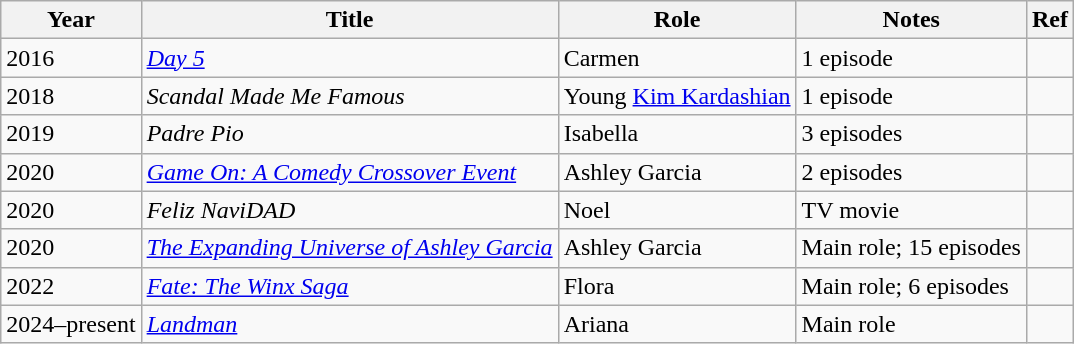<table class="wikitable sortable">
<tr>
<th>Year</th>
<th>Title</th>
<th>Role</th>
<th>Notes</th>
<th>Ref</th>
</tr>
<tr>
<td>2016</td>
<td><em><a href='#'>Day 5</a></em></td>
<td>Carmen</td>
<td>1 episode</td>
<td></td>
</tr>
<tr>
<td>2018</td>
<td><em>Scandal Made Me Famous</em></td>
<td>Young <a href='#'>Kim Kardashian</a></td>
<td>1 episode</td>
<td></td>
</tr>
<tr>
<td>2019</td>
<td><em>Padre Pio</em></td>
<td>Isabella</td>
<td>3 episodes</td>
<td></td>
</tr>
<tr>
<td>2020</td>
<td><em><a href='#'>Game On: A Comedy Crossover Event</a></em></td>
<td>Ashley Garcia</td>
<td>2 episodes</td>
<td></td>
</tr>
<tr>
<td>2020</td>
<td><em>Feliz NaviDAD</em></td>
<td>Noel</td>
<td>TV movie</td>
<td></td>
</tr>
<tr>
<td>2020</td>
<td><em><a href='#'>The Expanding Universe of Ashley Garcia</a></em></td>
<td>Ashley Garcia</td>
<td>Main role; 15 episodes</td>
<td></td>
</tr>
<tr>
<td>2022</td>
<td><em><a href='#'>Fate: The Winx Saga</a></em></td>
<td>Flora</td>
<td>Main role; 6 episodes</td>
<td></td>
</tr>
<tr>
<td>2024–present</td>
<td><em><a href='#'>Landman</a></em></td>
<td>Ariana</td>
<td>Main role</td>
<td></td>
</tr>
</table>
